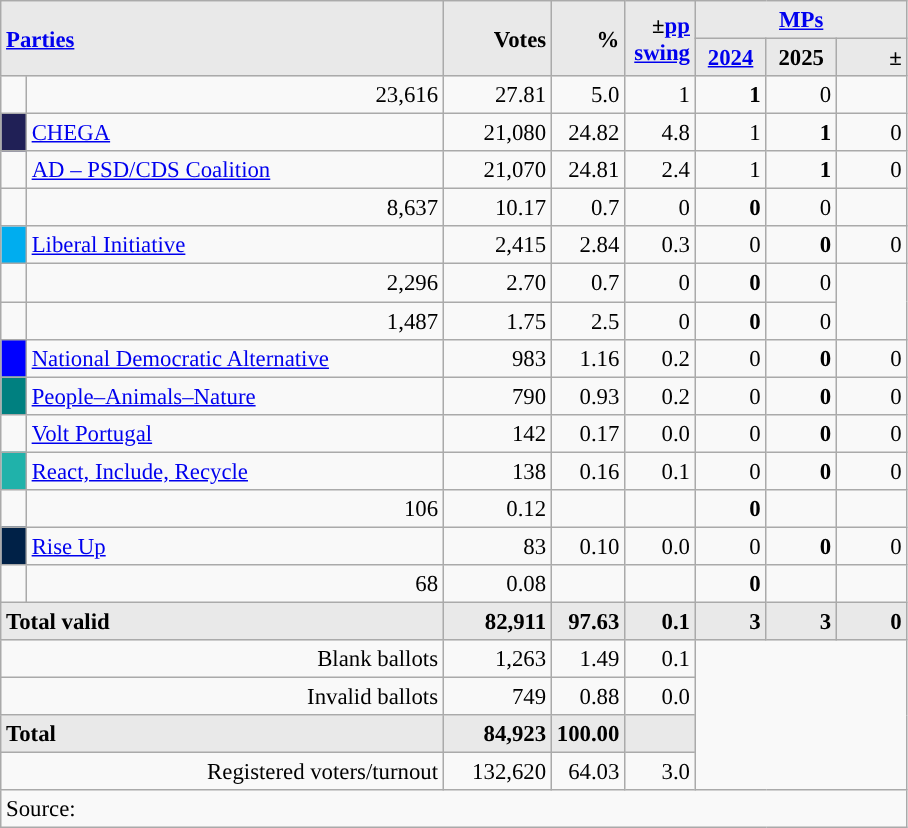<table class="wikitable" style="text-align:right; font-size:95%;">
<tr>
<th rowspan="2" colspan="2" style="background:#e9e9e9; text-align:left;" alignleft><a href='#'>Parties</a></th>
<th rowspan="2" style="background:#e9e9e9; text-align:right;">Votes</th>
<th rowspan="2" style="background:#e9e9e9; text-align:right;">%</th>
<th rowspan="2" style="background:#e9e9e9; text-align:right;">±<a href='#'>pp</a> <a href='#'>swing</a></th>
<th colspan="3" style="background:#e9e9e9; text-align:center;"><a href='#'>MPs</a></th>
</tr>
<tr style="background-color:#E9E9E9">
<th style="background-color:#E9E9E9;text-align:center;"><a href='#'>2024</a></th>
<th style="background-color:#E9E9E9;text-align:center;">2025</th>
<th style="background:#e9e9e9; text-align:right;">±</th>
</tr>
<tr>
<td></td>
<td>23,616</td>
<td>27.81</td>
<td>5.0</td>
<td>1</td>
<td><strong>1</strong></td>
<td>0</td>
</tr>
<tr>
<td style="width: 10px" bgcolor="#202056" align="center"></td>
<td align="left"><a href='#'>CHEGA</a></td>
<td>21,080</td>
<td>24.82</td>
<td>4.8</td>
<td>1</td>
<td><strong>1</strong></td>
<td>0</td>
</tr>
<tr>
<td style="width: 10px" bgcolor=></td>
<td align="left"><a href='#'>AD – PSD/CDS Coalition</a> </td>
<td>21,070</td>
<td>24.81</td>
<td>2.4</td>
<td>1</td>
<td><strong>1</strong></td>
<td>0</td>
</tr>
<tr>
<td></td>
<td>8,637</td>
<td>10.17</td>
<td>0.7</td>
<td>0</td>
<td><strong>0</strong></td>
<td>0</td>
</tr>
<tr>
<td style="width: 10px" bgcolor="#00ADEF" align="center"></td>
<td align="left"><a href='#'>Liberal Initiative</a></td>
<td>2,415</td>
<td>2.84</td>
<td>0.3</td>
<td>0</td>
<td><strong>0</strong></td>
<td>0</td>
</tr>
<tr>
<td></td>
<td>2,296</td>
<td>2.70</td>
<td>0.7</td>
<td>0</td>
<td><strong>0</strong></td>
<td>0</td>
</tr>
<tr>
<td></td>
<td>1,487</td>
<td>1.75</td>
<td>2.5</td>
<td>0</td>
<td><strong>0</strong></td>
<td>0</td>
</tr>
<tr>
<td style="width: 10px" bgcolor="blue" align="center"></td>
<td align="left"><a href='#'>National Democratic Alternative</a></td>
<td>983</td>
<td>1.16</td>
<td>0.2</td>
<td>0</td>
<td><strong>0</strong></td>
<td>0</td>
</tr>
<tr>
<td style="width: 10px" bgcolor="teal" align="center"></td>
<td align="left"><a href='#'>People–Animals–Nature</a></td>
<td>790</td>
<td>0.93</td>
<td>0.2</td>
<td>0</td>
<td><strong>0</strong></td>
<td>0</td>
</tr>
<tr>
<td style="width: 10px"></td>
<td align="left"><a href='#'>Volt Portugal</a></td>
<td>142</td>
<td>0.17</td>
<td>0.0</td>
<td>0</td>
<td><strong>0</strong></td>
<td>0</td>
</tr>
<tr>
<td style="width: 10px" bgcolor="LightSeaGreen" align="center"></td>
<td align="left"><a href='#'>React, Include, Recycle</a></td>
<td>138</td>
<td>0.16</td>
<td>0.1</td>
<td>0</td>
<td><strong>0</strong></td>
<td>0</td>
</tr>
<tr>
<td></td>
<td>106</td>
<td>0.12</td>
<td></td>
<td></td>
<td><strong>0</strong></td>
<td></td>
</tr>
<tr>
<td style="width: 10px" bgcolor="#002147" align="center"></td>
<td align="left"><a href='#'>Rise Up</a></td>
<td>83</td>
<td>0.10</td>
<td>0.0</td>
<td>0</td>
<td><strong>0</strong></td>
<td>0</td>
</tr>
<tr>
<td></td>
<td>68</td>
<td>0.08</td>
<td></td>
<td></td>
<td><strong>0</strong></td>
<td></td>
</tr>
<tr>
<td colspan=2 width="288" align=left style="background-color:#E9E9E9"><strong>Total valid</strong></td>
<td width="65" align="right" style="background-color:#E9E9E9"><strong>82,911</strong></td>
<td width="40" align="right" style="background-color:#E9E9E9"><strong>97.63</strong></td>
<td width="40" align="right" style="background-color:#E9E9E9"><strong>0.1</strong></td>
<td width="40" align="right" style="background-color:#E9E9E9"><strong>3</strong></td>
<td width="40" align="right" style="background-color:#E9E9E9"><strong>3</strong></td>
<td width="40" align="right" style="background-color:#E9E9E9"><strong>0</strong></td>
</tr>
<tr>
<td colspan=2>Blank ballots</td>
<td>1,263</td>
<td>1.49</td>
<td>0.1</td>
<td colspan=3 rowspan=4></td>
</tr>
<tr>
<td colspan=2>Invalid ballots</td>
<td>749</td>
<td>0.88</td>
<td>0.0</td>
</tr>
<tr>
<td colspan=2 align=left style="background-color:#E9E9E9"><strong>Total</strong></td>
<td width="50" align="right" style="background-color:#E9E9E9"><strong>84,923</strong></td>
<td width="40" align="right" style="background-color:#E9E9E9"><strong>100.00</strong></td>
<td width="40" align="right" style="background-color:#E9E9E9"></td>
</tr>
<tr>
<td colspan=2>Registered voters/turnout</td>
<td>132,620</td>
<td>64.03</td>
<td>3.0</td>
</tr>
<tr>
<td colspan=8 align=left>Source: </td>
</tr>
</table>
